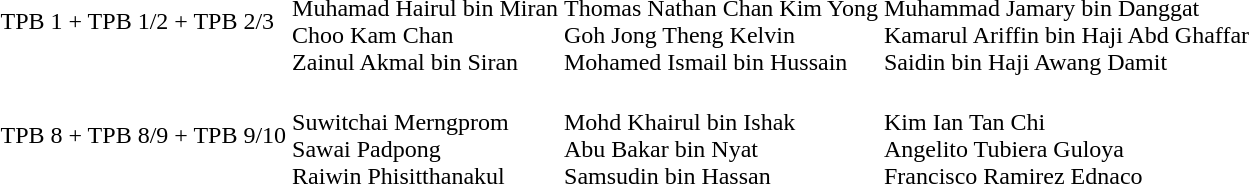<table>
<tr>
<td>TPB 1 + TPB 1/2 + TPB 2/3</td>
<td><br>Muhamad Hairul bin Miran<br>Choo Kam Chan<br>Zainul Akmal bin Siran</td>
<td><br>Thomas Nathan Chan Kim Yong<br>Goh Jong Theng Kelvin<br>Mohamed Ismail bin Hussain</td>
<td><br>Muhammad Jamary bin Danggat<br>Kamarul Ariffin bin Haji Abd Ghaffar<br>Saidin bin Haji Awang Damit</td>
</tr>
<tr>
<td>TPB 8 + TPB 8/9 + TPB 9/10</td>
<td><br>Suwitchai Merngprom<br>Sawai Padpong<br>Raiwin Phisitthanakul</td>
<td><br>Mohd Khairul bin Ishak<br>Abu Bakar bin Nyat<br>Samsudin bin Hassan</td>
<td><br>Kim Ian Tan Chi<br>Angelito Tubiera Guloya<br>Francisco Ramirez Ednaco</td>
</tr>
</table>
